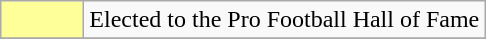<table class="wikitable">
<tr>
<td style="background-color:#FFFF99; width:3em"></td>
<td>Elected to the Pro Football Hall of Fame</td>
</tr>
<tr>
</tr>
</table>
